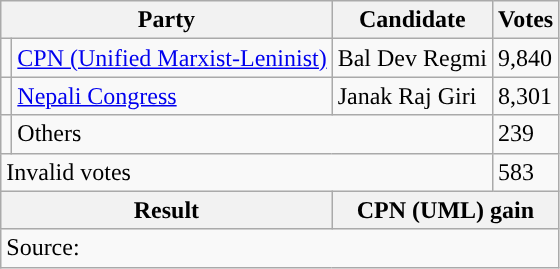<table class="wikitable">
<tr>
<th colspan="2">Party</th>
<th>Candidate</th>
<th>Votes</th>
</tr>
<tr>
<td style="background-color:"></td>
<td><a href='#'>CPN (Unified Marxist-Leninist)</a></td>
<td>Bal Dev Regmi</td>
<td>9,840</td>
</tr>
<tr>
<td style="background-color:"></td>
<td><a href='#'>Nepali Congress</a></td>
<td>Janak Raj Giri</td>
<td>8,301</td>
</tr>
<tr>
<td></td>
<td colspan="2">Others</td>
<td>239</td>
</tr>
<tr>
<td colspan="3">Invalid votes</td>
<td>583</td>
</tr>
<tr>
<th colspan="2">Result</th>
<th colspan="2">CPN (UML) gain</th>
</tr>
<tr>
<td colspan="4">Source: </td>
</tr>
</table>
